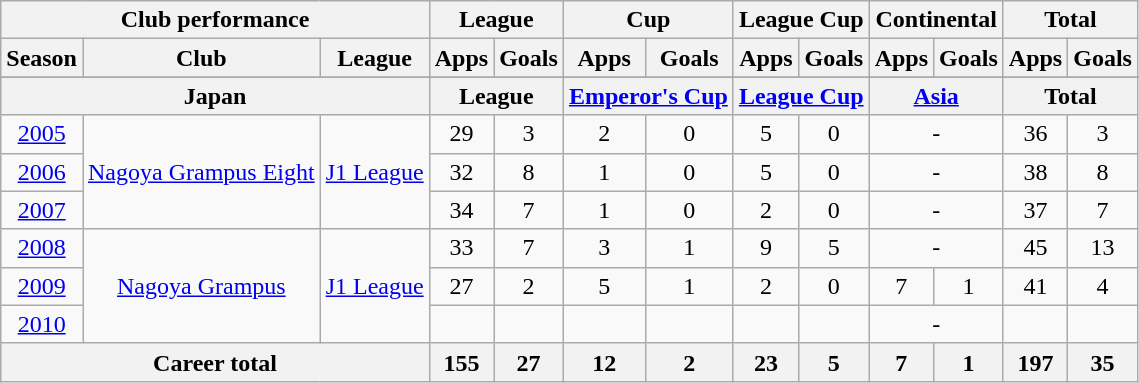<table class="wikitable" style="text-align:center">
<tr>
<th colspan=3>Club performance</th>
<th colspan=2>League</th>
<th colspan=2>Cup</th>
<th colspan=2>League Cup</th>
<th colspan=2>Continental</th>
<th colspan=2>Total</th>
</tr>
<tr>
<th>Season</th>
<th>Club</th>
<th>League</th>
<th>Apps</th>
<th>Goals</th>
<th>Apps</th>
<th>Goals</th>
<th>Apps</th>
<th>Goals</th>
<th>Apps</th>
<th>Goals</th>
<th>Apps</th>
<th>Goals</th>
</tr>
<tr>
</tr>
<tr>
<th colspan=3>Japan</th>
<th colspan=2>League</th>
<th colspan=2><a href='#'>Emperor's Cup</a></th>
<th colspan=2><a href='#'>League Cup</a></th>
<th colspan=2><a href='#'>Asia</a></th>
<th colspan=2>Total</th>
</tr>
<tr>
<td><a href='#'>2005</a></td>
<td rowspan="3"><a href='#'>Nagoya Grampus Eight</a></td>
<td rowspan="3"><a href='#'>J1 League</a></td>
<td>29</td>
<td>3</td>
<td>2</td>
<td>0</td>
<td>5</td>
<td>0</td>
<td colspan="2">-</td>
<td>36</td>
<td>3</td>
</tr>
<tr>
<td><a href='#'>2006</a></td>
<td>32</td>
<td>8</td>
<td>1</td>
<td>0</td>
<td>5</td>
<td>0</td>
<td colspan="2">-</td>
<td>38</td>
<td>8</td>
</tr>
<tr>
<td><a href='#'>2007</a></td>
<td>34</td>
<td>7</td>
<td>1</td>
<td>0</td>
<td>2</td>
<td>0</td>
<td colspan="2">-</td>
<td>37</td>
<td>7</td>
</tr>
<tr>
<td><a href='#'>2008</a></td>
<td rowspan="3"><a href='#'>Nagoya Grampus</a></td>
<td rowspan="3"><a href='#'>J1 League</a></td>
<td>33</td>
<td>7</td>
<td>3</td>
<td>1</td>
<td>9</td>
<td>5</td>
<td colspan="2">-</td>
<td>45</td>
<td>13</td>
</tr>
<tr>
<td><a href='#'>2009</a></td>
<td>27</td>
<td>2</td>
<td>5</td>
<td>1</td>
<td>2</td>
<td>0</td>
<td>7</td>
<td>1</td>
<td>41</td>
<td>4</td>
</tr>
<tr>
<td><a href='#'>2010</a></td>
<td></td>
<td></td>
<td></td>
<td></td>
<td></td>
<td></td>
<td colspan="2">-</td>
<td></td>
<td></td>
</tr>
<tr>
<th colspan=3>Career total</th>
<th>155</th>
<th>27</th>
<th>12</th>
<th>2</th>
<th>23</th>
<th>5</th>
<th>7</th>
<th>1</th>
<th>197</th>
<th>35</th>
</tr>
</table>
